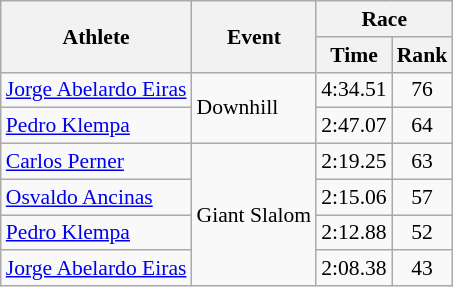<table class="wikitable" style="font-size:90%">
<tr>
<th rowspan="2">Athlete</th>
<th rowspan="2">Event</th>
<th colspan="2">Race</th>
</tr>
<tr>
<th>Time</th>
<th>Rank</th>
</tr>
<tr>
<td><a href='#'>Jorge Abelardo Eiras</a></td>
<td rowspan="2">Downhill</td>
<td align="center">4:34.51</td>
<td align="center">76</td>
</tr>
<tr>
<td><a href='#'>Pedro Klempa</a></td>
<td align="center">2:47.07</td>
<td align="center">64</td>
</tr>
<tr>
<td><a href='#'>Carlos Perner</a></td>
<td rowspan="4">Giant Slalom</td>
<td align="center">2:19.25</td>
<td align="center">63</td>
</tr>
<tr>
<td><a href='#'>Osvaldo Ancinas</a></td>
<td align="center">2:15.06</td>
<td align="center">57</td>
</tr>
<tr>
<td><a href='#'>Pedro Klempa</a></td>
<td align="center">2:12.88</td>
<td align="center">52</td>
</tr>
<tr>
<td><a href='#'>Jorge Abelardo Eiras</a></td>
<td align="center">2:08.38</td>
<td align="center">43</td>
</tr>
</table>
